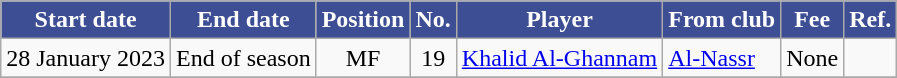<table class="wikitable sortable">
<tr>
<th style="background:#3D4E94; color:#FFFFFF;"><strong>Start date</strong></th>
<th style="background:#3D4E94; color:#FFFFFF;"><strong>End date</strong></th>
<th style="background:#3D4E94; color:#FFFFFF;"><strong>Position</strong></th>
<th style="background:#3D4E94; color:#FFFFFF;"><strong>No.</strong></th>
<th style="background:#3D4E94; color:#FFFFFF;"><strong>Player</strong></th>
<th style="background:#3D4E94; color:#FFFFFF;"><strong>From club</strong></th>
<th style="background:#3D4E94; color:#FFFFFF;"><strong>Fee</strong></th>
<th style="background:#3D4E94; color:#FFFFFF;"><strong>Ref.</strong></th>
</tr>
<tr>
<td>28 January 2023</td>
<td>End of season</td>
<td style="text-align:center;">MF</td>
<td style="text-align:center;">19</td>
<td style="text-align:left;"> <a href='#'>Khalid Al-Ghannam</a></td>
<td style="text-align:left;"> <a href='#'>Al-Nassr</a></td>
<td>None</td>
<td></td>
</tr>
<tr>
</tr>
</table>
